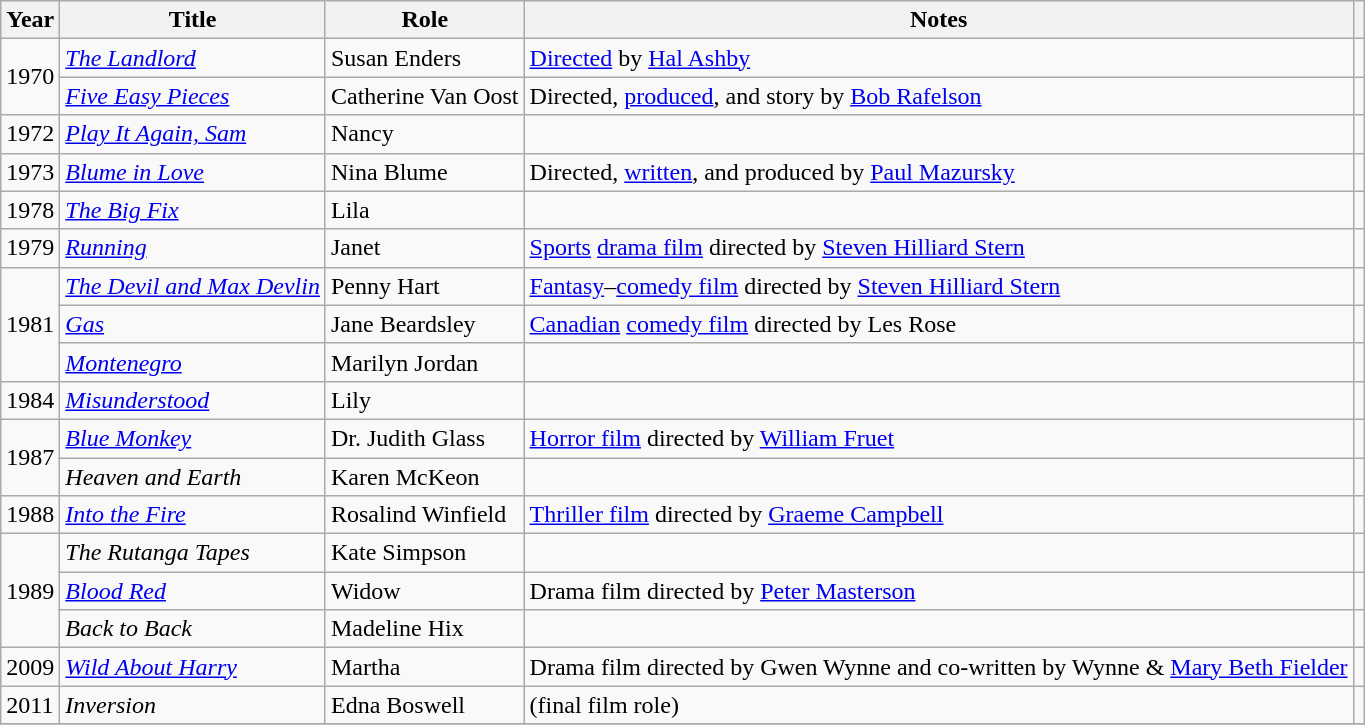<table class="wikitable">
<tr>
<th>Year</th>
<th>Title</th>
<th>Role</th>
<th class="unsortable">Notes</th>
<th class="unsortable"></th>
</tr>
<tr>
<td rowspan="2">1970</td>
<td><em><a href='#'>The Landlord</a></em></td>
<td>Susan Enders</td>
<td><a href='#'>Directed</a> by <a href='#'>Hal Ashby</a></td>
<td></td>
</tr>
<tr>
<td><em><a href='#'>Five Easy Pieces</a></em></td>
<td>Catherine Van Oost</td>
<td>Directed, <a href='#'>produced</a>, and story by <a href='#'>Bob Rafelson</a></td>
<td></td>
</tr>
<tr>
<td>1972</td>
<td><em><a href='#'>Play It Again, Sam</a></em></td>
<td>Nancy</td>
<td></td>
<td></td>
</tr>
<tr>
<td>1973</td>
<td><em><a href='#'>Blume in Love</a></em></td>
<td>Nina Blume</td>
<td>Directed, <a href='#'>written</a>, and produced by <a href='#'>Paul Mazursky</a></td>
<td></td>
</tr>
<tr>
<td>1978</td>
<td><em><a href='#'>The Big Fix</a></em></td>
<td>Lila</td>
<td></td>
<td></td>
</tr>
<tr>
<td>1979</td>
<td><em><a href='#'>Running</a></em></td>
<td>Janet</td>
<td><a href='#'>Sports</a> <a href='#'>drama film</a> directed by <a href='#'>Steven Hilliard Stern</a></td>
<td></td>
</tr>
<tr>
<td rowspan="3">1981</td>
<td><em><a href='#'>The Devil and Max Devlin</a></em></td>
<td>Penny Hart</td>
<td><a href='#'>Fantasy</a>–<a href='#'>comedy film</a> directed by <a href='#'>Steven Hilliard Stern</a></td>
<td></td>
</tr>
<tr>
<td><em><a href='#'>Gas</a></em></td>
<td>Jane Beardsley</td>
<td><a href='#'>Canadian</a> <a href='#'>comedy film</a> directed by Les Rose</td>
<td></td>
</tr>
<tr>
<td><em><a href='#'>Montenegro</a></em></td>
<td>Marilyn Jordan</td>
<td></td>
<td></td>
</tr>
<tr>
<td>1984</td>
<td><em><a href='#'>Misunderstood</a></em></td>
<td>Lily</td>
<td></td>
<td></td>
</tr>
<tr>
<td rowspan="2">1987</td>
<td><em><a href='#'>Blue Monkey</a></em></td>
<td>Dr. Judith Glass</td>
<td><a href='#'>Horror film</a> directed by <a href='#'>William Fruet</a></td>
<td></td>
</tr>
<tr>
<td><em>Heaven and Earth</em></td>
<td>Karen McKeon</td>
<td></td>
<td></td>
</tr>
<tr>
<td>1988</td>
<td><em><a href='#'>Into the Fire</a></em></td>
<td>Rosalind Winfield</td>
<td><a href='#'>Thriller film</a> directed by <a href='#'>Graeme Campbell</a></td>
<td></td>
</tr>
<tr>
<td rowspan="3">1989</td>
<td><em>The Rutanga Tapes</em></td>
<td>Kate Simpson</td>
<td></td>
<td></td>
</tr>
<tr>
<td><em><a href='#'>Blood Red</a></em></td>
<td>Widow</td>
<td>Drama film directed by <a href='#'>Peter Masterson</a></td>
<td></td>
</tr>
<tr>
<td><em>Back to Back</em></td>
<td>Madeline Hix</td>
<td></td>
<td></td>
</tr>
<tr>
<td>2009</td>
<td><em><a href='#'>Wild About Harry</a></em></td>
<td>Martha</td>
<td>Drama film directed by Gwen Wynne and co-written by Wynne & <a href='#'>Mary Beth Fielder</a></td>
<td></td>
</tr>
<tr>
<td>2011</td>
<td><em>Inversion</em></td>
<td>Edna Boswell</td>
<td>(final film role)</td>
<td></td>
</tr>
<tr>
</tr>
</table>
